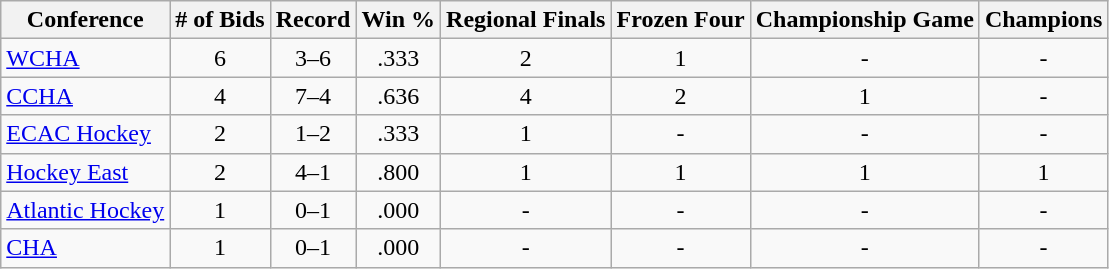<table class="wikitable sortable">
<tr>
<th>Conference</th>
<th># of Bids</th>
<th>Record</th>
<th>Win %</th>
<th>Regional Finals</th>
<th>Frozen Four</th>
<th>Championship Game</th>
<th>Champions</th>
</tr>
<tr align="center">
<td align="left"><a href='#'>WCHA</a></td>
<td>6</td>
<td>3–6</td>
<td>.333</td>
<td>2</td>
<td>1</td>
<td>-</td>
<td>-</td>
</tr>
<tr align="center">
<td align="left"><a href='#'>CCHA</a></td>
<td>4</td>
<td>7–4</td>
<td>.636</td>
<td>4</td>
<td>2</td>
<td>1</td>
<td>-</td>
</tr>
<tr align="center">
<td align="left"><a href='#'>ECAC Hockey</a></td>
<td>2</td>
<td>1–2</td>
<td>.333</td>
<td>1</td>
<td>-</td>
<td>-</td>
<td>-</td>
</tr>
<tr align="center">
<td align="left"><a href='#'>Hockey East</a></td>
<td>2</td>
<td>4–1</td>
<td>.800</td>
<td>1</td>
<td>1</td>
<td>1</td>
<td>1</td>
</tr>
<tr align="center">
<td align="left"><a href='#'>Atlantic Hockey</a></td>
<td>1</td>
<td>0–1</td>
<td>.000</td>
<td>-</td>
<td>-</td>
<td>-</td>
<td>-</td>
</tr>
<tr align="center">
<td align="left"><a href='#'>CHA</a></td>
<td>1</td>
<td>0–1</td>
<td>.000</td>
<td>-</td>
<td>-</td>
<td>-</td>
<td>-</td>
</tr>
</table>
